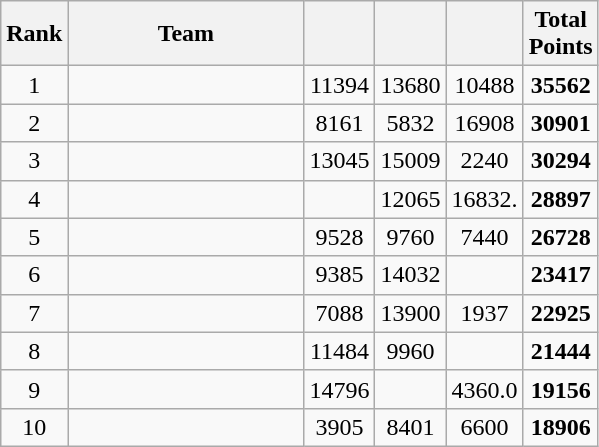<table class="wikitable sortable" style="text-align:center">
<tr>
<th width=20>Rank</th>
<th width=150>Team</th>
<th width=40></th>
<th width=40></th>
<th width=40></th>
<th width=40>Total<br>Points</th>
</tr>
<tr>
<td>1</td>
<td align=left></td>
<td>11394</td>
<td>13680</td>
<td>10488</td>
<td><strong>35562</strong></td>
</tr>
<tr>
<td>2</td>
<td align=left></td>
<td>8161</td>
<td>5832</td>
<td>16908</td>
<td><strong>30901</strong></td>
</tr>
<tr>
<td>3</td>
<td align=left></td>
<td>13045</td>
<td>15009</td>
<td>2240</td>
<td><strong>30294</strong></td>
</tr>
<tr>
<td>4</td>
<td align=left></td>
<td></td>
<td>12065</td>
<td>16832.</td>
<td><strong>28897</strong></td>
</tr>
<tr>
<td>5</td>
<td align=left></td>
<td>9528</td>
<td>9760</td>
<td>7440</td>
<td><strong>26728</strong></td>
</tr>
<tr>
<td>6</td>
<td align=left></td>
<td>9385</td>
<td>14032</td>
<td></td>
<td><strong>23417</strong></td>
</tr>
<tr>
<td>7</td>
<td align=left></td>
<td>7088</td>
<td>13900</td>
<td>1937</td>
<td><strong>22925</strong></td>
</tr>
<tr>
<td>8</td>
<td align=left></td>
<td>11484</td>
<td>9960</td>
<td></td>
<td><strong>21444</strong></td>
</tr>
<tr>
<td>9</td>
<td align=left></td>
<td>14796</td>
<td></td>
<td>4360.0</td>
<td><strong>19156</strong></td>
</tr>
<tr>
<td>10</td>
<td align=left></td>
<td>3905</td>
<td>8401</td>
<td>6600</td>
<td><strong>18906</strong></td>
</tr>
</table>
